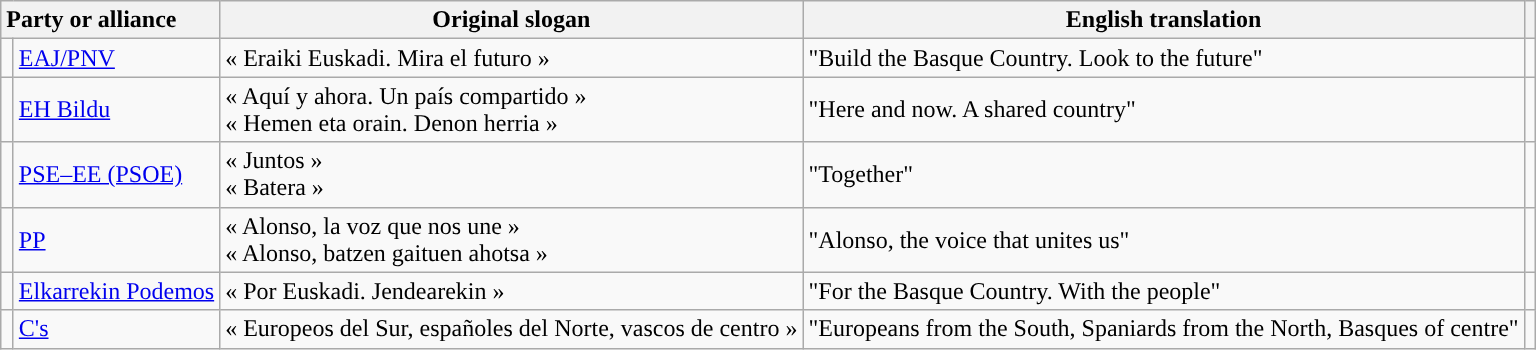<table class="wikitable" style="text-align:left;">
<tr>
<th style="text-align:left;" colspan="2">Party or alliance</th>
<th>Original slogan</th>
<th>English translation</th>
<th></th>
</tr>
<tr>
<td width="1" style="color:inherit;background:"></td>
<td><a href='#'>EAJ/PNV</a></td>
<td>« Eraiki Euskadi. Mira el futuro »</td>
<td>"Build the Basque Country. Look to the future"</td>
<td></td>
</tr>
<tr>
<td style="color:inherit;background:"></td>
<td><a href='#'>EH Bildu</a></td>
<td>« Aquí y ahora. Un país compartido »<br>« Hemen eta orain. Denon herria »</td>
<td>"Here and now. A shared country"</td>
<td></td>
</tr>
<tr>
<td style="color:inherit;background:"></td>
<td><a href='#'>PSE–EE (PSOE)</a></td>
<td>« Juntos »<br>« Batera »</td>
<td>"Together"</td>
<td></td>
</tr>
<tr>
<td style="color:inherit;background:"></td>
<td><a href='#'>PP</a></td>
<td>« Alonso, la voz que nos une »<br>« Alonso, batzen gaituen ahotsa »</td>
<td>"Alonso, the voice that unites us"</td>
<td></td>
</tr>
<tr>
<td style="color:inherit;background:"></td>
<td><a href='#'>Elkarrekin Podemos</a></td>
<td>« Por Euskadi. Jendearekin »</td>
<td>"For the Basque Country. With the people"</td>
<td></td>
</tr>
<tr>
<td style="color:inherit;background:"></td>
<td><a href='#'>C's</a></td>
<td>« Europeos del Sur, españoles del Norte, vascos de centro »</td>
<td>"Europeans from the South, Spaniards from the North, Basques of centre"</td>
<td></td>
</tr>
</table>
